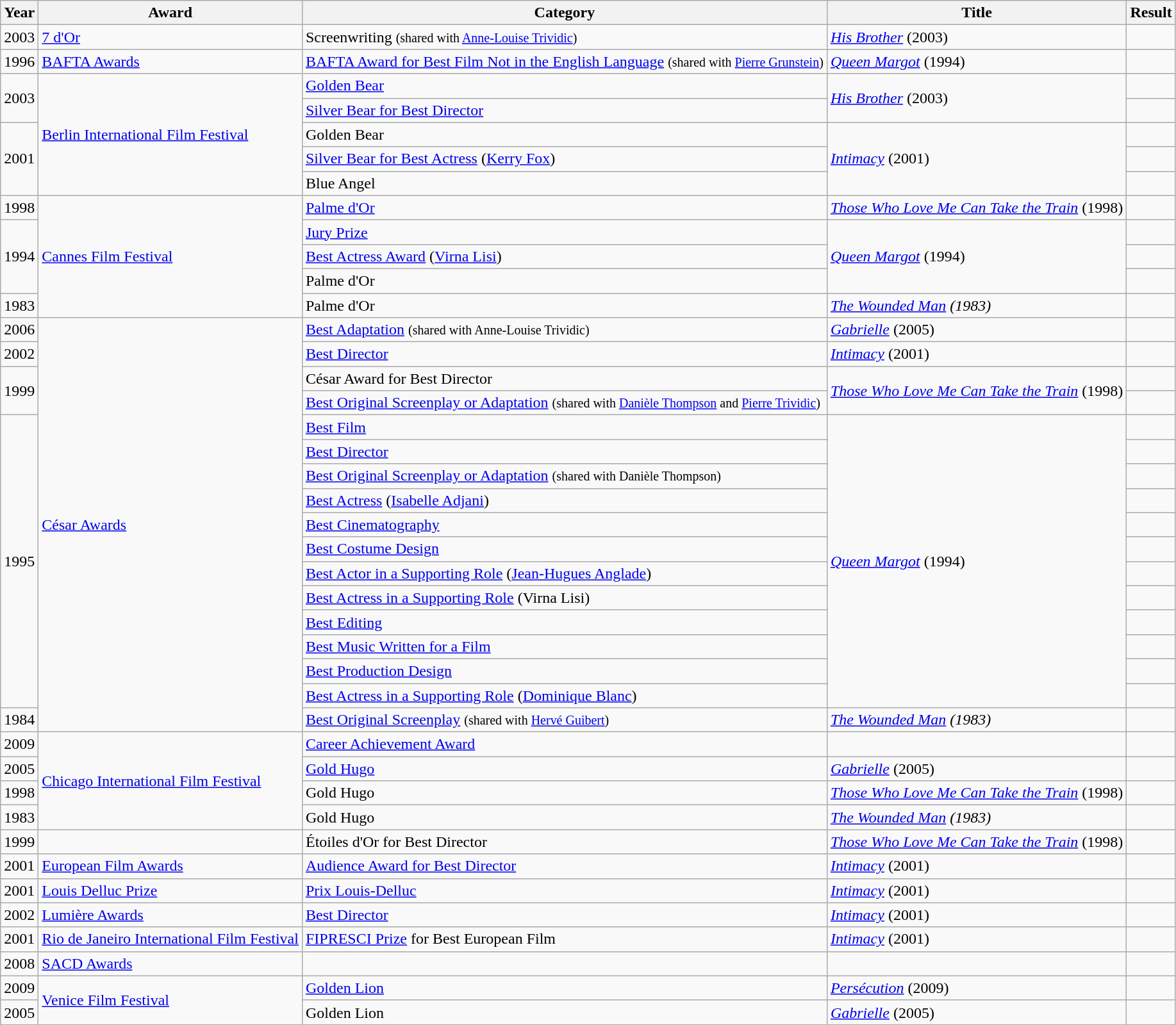<table class="wikitable sortable">
<tr>
<th>Year</th>
<th>Award</th>
<th>Category</th>
<th>Title</th>
<th>Result</th>
</tr>
<tr>
<td>2003</td>
<td><a href='#'>7 d'Or</a></td>
<td>Screenwriting <small>(shared with <a href='#'>Anne-Louise Trividic</a>)</small></td>
<td><em><a href='#'>His Brother</a></em> (2003)</td>
<td></td>
</tr>
<tr>
<td>1996</td>
<td><a href='#'>BAFTA Awards</a></td>
<td><a href='#'>BAFTA Award for Best Film Not in the English Language</a> <small>(shared with <a href='#'>Pierre Grunstein</a>)</small></td>
<td><em><a href='#'>Queen Margot</a></em> (1994)</td>
<td></td>
</tr>
<tr>
<td rowspan="2">2003</td>
<td rowspan="5"><a href='#'>Berlin International Film Festival</a></td>
<td><a href='#'>Golden Bear</a></td>
<td rowspan="2"><em><a href='#'>His Brother</a></em> (2003)</td>
<td></td>
</tr>
<tr>
<td><a href='#'>Silver Bear for Best Director</a></td>
<td></td>
</tr>
<tr>
<td rowspan="3">2001</td>
<td>Golden Bear</td>
<td rowspan="3"><em><a href='#'>Intimacy</a></em> (2001)</td>
<td></td>
</tr>
<tr>
<td><a href='#'>Silver Bear for Best Actress</a> (<a href='#'>Kerry Fox</a>)</td>
<td></td>
</tr>
<tr>
<td>Blue Angel</td>
<td></td>
</tr>
<tr>
<td>1998</td>
<td rowspan="5"><a href='#'>Cannes Film Festival</a></td>
<td><a href='#'>Palme d'Or</a></td>
<td><em><a href='#'>Those Who Love Me Can Take the Train</a></em> (1998)</td>
<td></td>
</tr>
<tr>
<td rowspan="3">1994</td>
<td><a href='#'>Jury Prize</a></td>
<td rowspan="3"><em><a href='#'>Queen Margot</a></em> (1994)</td>
<td></td>
</tr>
<tr>
<td><a href='#'>Best Actress Award</a> (<a href='#'>Virna Lisi</a>)</td>
<td></td>
</tr>
<tr>
<td>Palme d'Or</td>
<td></td>
</tr>
<tr>
<td>1983</td>
<td>Palme d'Or</td>
<td><em><a href='#'>The Wounded Man</a> (1983)</em></td>
<td></td>
</tr>
<tr>
<td>2006</td>
<td rowspan="17"><a href='#'>César Awards</a></td>
<td><a href='#'>Best Adaptation</a> <small>(shared with Anne-Louise Trividic)</small></td>
<td><em><a href='#'>Gabrielle</a></em> (2005)</td>
<td></td>
</tr>
<tr>
<td>2002</td>
<td><a href='#'>Best Director</a></td>
<td><em><a href='#'>Intimacy</a></em> (2001)</td>
<td></td>
</tr>
<tr>
<td rowspan="2">1999</td>
<td>César Award for Best Director</td>
<td rowspan="2"><em><a href='#'>Those Who Love Me Can Take the Train</a></em> (1998)</td>
<td></td>
</tr>
<tr>
<td><a href='#'>Best Original Screenplay or Adaptation</a> <small> (shared with <a href='#'>Danièle Thompson</a> and <a href='#'>Pierre Trividic</a>)</small></td>
<td></td>
</tr>
<tr>
<td rowspan="12">1995</td>
<td><a href='#'>Best Film</a></td>
<td rowspan="12"><em><a href='#'>Queen Margot</a></em> (1994)</td>
<td></td>
</tr>
<tr>
<td><a href='#'>Best Director</a></td>
<td></td>
</tr>
<tr>
<td><a href='#'>Best Original Screenplay or Adaptation</a> <small> (shared with Danièle Thompson)</small></td>
<td></td>
</tr>
<tr>
<td><a href='#'>Best Actress</a> (<a href='#'>Isabelle Adjani</a>)</td>
<td></td>
</tr>
<tr>
<td><a href='#'>Best Cinematography</a></td>
<td></td>
</tr>
<tr>
<td><a href='#'>Best Costume Design</a></td>
<td></td>
</tr>
<tr>
<td><a href='#'>Best Actor in a Supporting Role</a> (<a href='#'>Jean-Hugues Anglade</a>)</td>
<td></td>
</tr>
<tr>
<td><a href='#'>Best Actress in a Supporting Role</a> (Virna Lisi)</td>
<td></td>
</tr>
<tr>
<td><a href='#'>Best Editing</a></td>
<td></td>
</tr>
<tr>
<td><a href='#'>Best Music Written for a Film</a></td>
<td></td>
</tr>
<tr>
<td><a href='#'>Best Production Design</a></td>
<td></td>
</tr>
<tr>
<td><a href='#'>Best Actress in a Supporting Role</a> (<a href='#'>Dominique Blanc</a>)</td>
<td></td>
</tr>
<tr>
<td>1984</td>
<td><a href='#'>Best Original Screenplay</a> <small> (shared with <a href='#'>Hervé Guibert</a>)</small></td>
<td><em><a href='#'>The Wounded Man</a> (1983)</em></td>
<td></td>
</tr>
<tr>
<td>2009</td>
<td rowspan="4"><a href='#'>Chicago International Film Festival</a></td>
<td><a href='#'>Career Achievement Award</a></td>
<td></td>
<td></td>
</tr>
<tr>
<td>2005</td>
<td><a href='#'>Gold Hugo</a></td>
<td><em><a href='#'>Gabrielle</a></em> (2005)</td>
<td></td>
</tr>
<tr>
<td>1998</td>
<td>Gold Hugo</td>
<td><em><a href='#'>Those Who Love Me Can Take the Train</a></em> (1998)</td>
<td></td>
</tr>
<tr>
<td>1983</td>
<td>Gold Hugo</td>
<td><em><a href='#'>The Wounded Man</a> (1983)</em></td>
<td></td>
</tr>
<tr>
<td>1999</td>
<td></td>
<td>Étoiles d'Or for Best Director</td>
<td><em><a href='#'>Those Who Love Me Can Take the Train</a></em> (1998)</td>
<td></td>
</tr>
<tr>
<td>2001</td>
<td><a href='#'>European Film Awards</a></td>
<td><a href='#'>Audience Award for Best Director</a></td>
<td><em><a href='#'>Intimacy</a></em> (2001)</td>
<td></td>
</tr>
<tr>
<td>2001</td>
<td><a href='#'>Louis Delluc Prize</a></td>
<td><a href='#'>Prix Louis-Delluc</a></td>
<td><em><a href='#'>Intimacy</a></em> (2001)</td>
<td></td>
</tr>
<tr>
<td>2002</td>
<td><a href='#'>Lumière Awards</a></td>
<td><a href='#'>Best Director</a></td>
<td><em><a href='#'>Intimacy</a></em> (2001)</td>
<td></td>
</tr>
<tr>
<td>2001</td>
<td><a href='#'>Rio de Janeiro International Film Festival</a></td>
<td><a href='#'>FIPRESCI Prize</a> for Best European Film</td>
<td><em><a href='#'>Intimacy</a></em> (2001)</td>
<td></td>
</tr>
<tr>
<td>2008</td>
<td><a href='#'>SACD Awards</a></td>
<td></td>
<td></td>
<td></td>
</tr>
<tr>
<td>2009</td>
<td rowspan="2"><a href='#'>Venice Film Festival</a></td>
<td><a href='#'>Golden Lion</a></td>
<td><em><a href='#'>Persécution</a></em> (2009)</td>
<td></td>
</tr>
<tr>
<td>2005</td>
<td>Golden Lion</td>
<td><em><a href='#'>Gabrielle</a></em> (2005)</td>
<td></td>
</tr>
</table>
